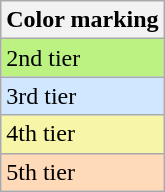<table class="wikitable">
<tr>
<th>Color marking</th>
</tr>
<tr bgcolor="#bcf282">
<td>2nd tier</td>
</tr>
<tr bgcolor="#d0e7ff">
<td>3rd tier</td>
</tr>
<tr bgcolor="#f7f6a8">
<td>4th tier</td>
</tr>
<tr bgcolor="#ffdab9">
<td>5th tier</td>
</tr>
</table>
